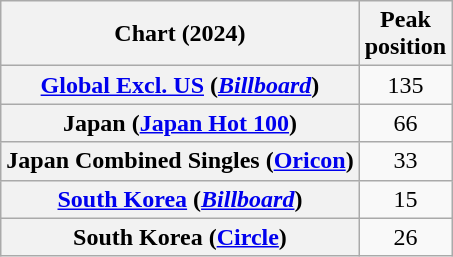<table class="wikitable plainrowheaders sortable" style="text-align:center">
<tr>
<th scope="col">Chart (2024)</th>
<th scope="col">Peak<br>position</th>
</tr>
<tr>
<th scope="row"><a href='#'>Global Excl. US</a> (<em><a href='#'>Billboard</a></em>)</th>
<td>135</td>
</tr>
<tr>
<th scope="row">Japan (<a href='#'>Japan Hot 100</a>)</th>
<td>66</td>
</tr>
<tr>
<th scope="row">Japan Combined Singles (<a href='#'>Oricon</a>)</th>
<td>33</td>
</tr>
<tr>
<th scope="row"><a href='#'>South Korea</a> (<em><a href='#'>Billboard</a></em>)</th>
<td>15</td>
</tr>
<tr>
<th scope="row">South Korea (<a href='#'>Circle</a>)</th>
<td>26</td>
</tr>
</table>
